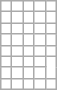<table class="wikitable nounderlines Unicode" style="border-collapse:collapse;background:#FFFFFF;text-align:center">
<tr>
<td><span></span></td>
<td><span></span></td>
<td><span></span></td>
<td><span></span></td>
<td><span></span></td>
</tr>
<tr>
<td><span></span></td>
<td><span></span></td>
<td><span></span></td>
<td><span></span></td>
<td><span></span></td>
</tr>
<tr>
<td><span></span></td>
<td><span></span></td>
<td><span></span></td>
<td><span></span></td>
<td><span></span></td>
</tr>
<tr>
<td><span></span></td>
<td><span></span></td>
<td><span></span></td>
<td><span></span></td>
<td><span></span></td>
</tr>
<tr>
<td><span></span></td>
<td><span></span></td>
<td><span></span></td>
<td><span></span></td>
<td><span></span></td>
</tr>
<tr>
<td><span></span></td>
<td><span></span></td>
<td><span></span></td>
<td><span></span></td>
</tr>
<tr>
<td><span></span></td>
<td><span></span></td>
<td><span></span></td>
<td><span></span></td>
</tr>
<tr>
<td><span></span></td>
<td><span></span></td>
<td><span></span></td>
<td><span></span></td>
<td><span></span></td>
</tr>
</table>
